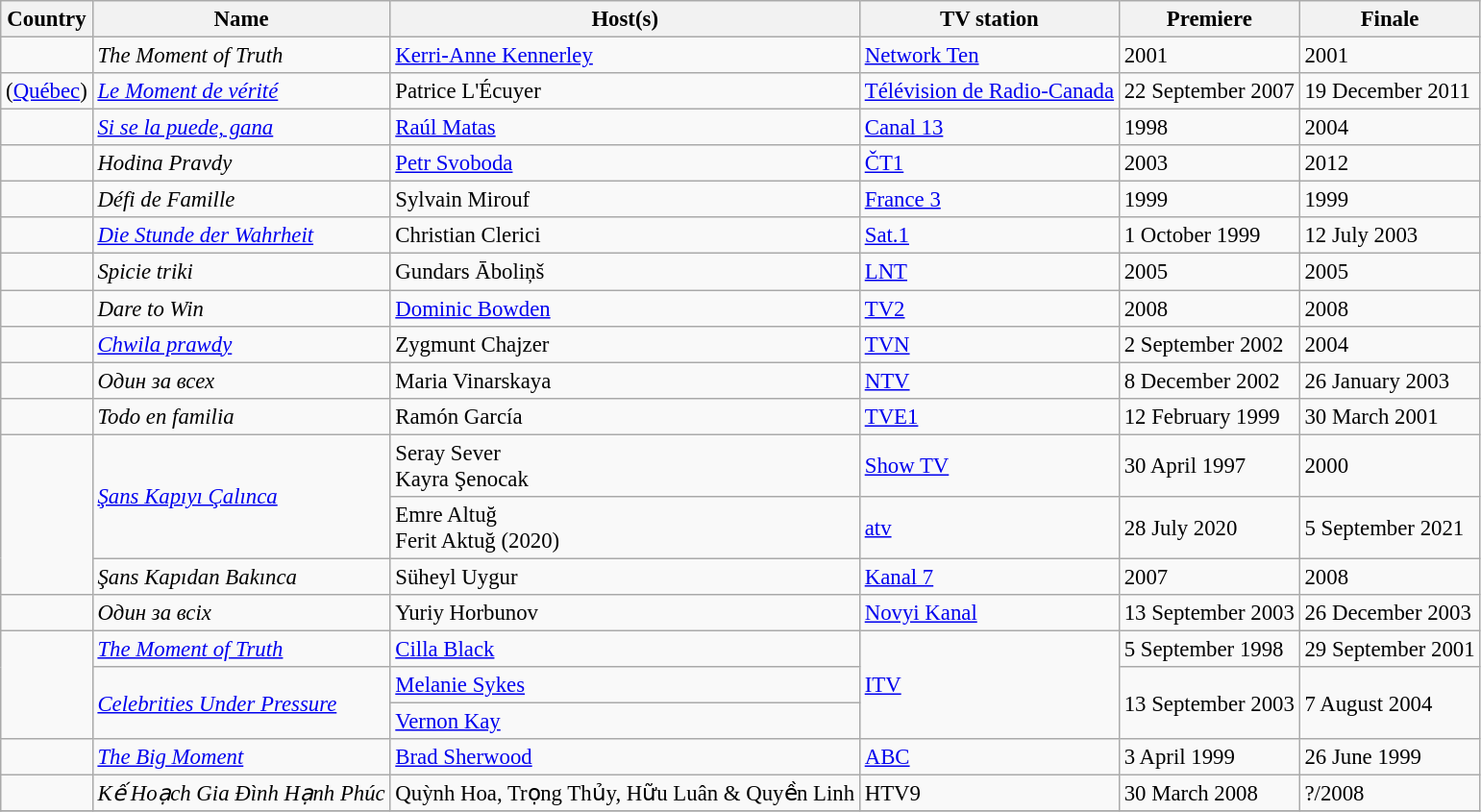<table class="wikitable" style="text-align:left; font-size:95%; line-height:18px;">
<tr>
<th>Country</th>
<th>Name</th>
<th>Host(s)</th>
<th>TV station</th>
<th>Premiere</th>
<th>Finale</th>
</tr>
<tr>
<td></td>
<td><em>The Moment of Truth</em></td>
<td><a href='#'>Kerri-Anne Kennerley</a></td>
<td><a href='#'>Network Ten</a></td>
<td>2001</td>
<td>2001</td>
</tr>
<tr>
<td> (<a href='#'>Québec</a>)</td>
<td><em><a href='#'>Le Moment de vérité</a></em></td>
<td>Patrice L'Écuyer</td>
<td><a href='#'>Télévision de Radio-Canada</a></td>
<td>22 September 2007</td>
<td>19 December 2011</td>
</tr>
<tr>
<td></td>
<td><em><a href='#'>Si se la puede, gana</a></em></td>
<td><a href='#'>Raúl Matas</a></td>
<td><a href='#'>Canal 13</a></td>
<td>1998</td>
<td>2004</td>
</tr>
<tr>
<td></td>
<td><em>Hodina Pravdy</em></td>
<td><a href='#'>Petr Svoboda</a></td>
<td><a href='#'>ČT1</a></td>
<td>2003</td>
<td>2012</td>
</tr>
<tr>
<td></td>
<td><em>Défi de Famille</em></td>
<td>Sylvain Mirouf</td>
<td><a href='#'>France 3</a></td>
<td>1999</td>
<td>1999</td>
</tr>
<tr>
<td></td>
<td><em><a href='#'>Die Stunde der Wahrheit</a></em></td>
<td>Christian Clerici</td>
<td><a href='#'>Sat.1</a></td>
<td>1 October 1999</td>
<td>12 July 2003</td>
</tr>
<tr>
<td></td>
<td><em>Spicie triki</em></td>
<td>Gundars Āboliņš</td>
<td><a href='#'>LNT</a></td>
<td>2005</td>
<td>2005</td>
</tr>
<tr>
<td></td>
<td><em>Dare to Win</em></td>
<td><a href='#'>Dominic Bowden</a></td>
<td><a href='#'>TV2</a></td>
<td>2008</td>
<td>2008</td>
</tr>
<tr>
<td></td>
<td><em><a href='#'>Chwila prawdy</a></em></td>
<td>Zygmunt Chajzer</td>
<td><a href='#'>TVN</a></td>
<td>2 September 2002</td>
<td>2004</td>
</tr>
<tr>
<td></td>
<td><em>Один за всех</em></td>
<td>Maria Vinarskaya</td>
<td><a href='#'>NTV</a></td>
<td>8 December 2002</td>
<td>26 January 2003</td>
</tr>
<tr>
<td></td>
<td><em>Todo en familia</em></td>
<td>Ramón García</td>
<td><a href='#'>TVE1</a></td>
<td>12 February 1999</td>
<td>30 March 2001</td>
</tr>
<tr>
<td rowspan="3"></td>
<td rowspan="2"><em><a href='#'>Şans Kapıyı Çalınca</a></em></td>
<td>Seray Sever<br>Kayra Şenocak</td>
<td><a href='#'>Show TV</a></td>
<td>30 April 1997</td>
<td>2000</td>
</tr>
<tr>
<td>Emre Altuğ<br>Ferit Aktuğ (2020)</td>
<td><a href='#'>atv</a></td>
<td>28 July 2020</td>
<td>5 September 2021</td>
</tr>
<tr>
<td><em>Şans Kapıdan Bakınca</em></td>
<td>Süheyl Uygur</td>
<td><a href='#'>Kanal 7</a></td>
<td>2007</td>
<td>2008</td>
</tr>
<tr>
<td></td>
<td><em>Один за всіх</em></td>
<td>Yuriy Horbunov</td>
<td><a href='#'>Novyi Kanal</a></td>
<td>13 September 2003</td>
<td>26 December 2003</td>
</tr>
<tr>
<td rowspan="3"></td>
<td><em><a href='#'>The Moment of Truth</a></em></td>
<td><a href='#'>Cilla Black</a></td>
<td rowspan="3"><a href='#'>ITV</a></td>
<td>5 September 1998</td>
<td>29 September 2001</td>
</tr>
<tr>
<td rowspan="2"><em><a href='#'>Celebrities Under Pressure</a></em></td>
<td><a href='#'>Melanie Sykes</a></td>
<td rowspan="2">13 September 2003</td>
<td rowspan="2">7 August 2004</td>
</tr>
<tr>
<td><a href='#'>Vernon Kay</a></td>
</tr>
<tr>
<td></td>
<td><em><a href='#'>The Big Moment</a></em></td>
<td><a href='#'>Brad Sherwood</a></td>
<td><a href='#'>ABC</a></td>
<td>3 April 1999</td>
<td>26 June 1999</td>
</tr>
<tr>
<td></td>
<td><em>Kế Hoạch Gia Đình Hạnh Phúc</em></td>
<td>Quỳnh Hoa, Trọng Thủy, Hữu Luân & Quyền Linh</td>
<td>HTV9</td>
<td>30 March 2008</td>
<td>?/2008</td>
</tr>
<tr>
</tr>
</table>
